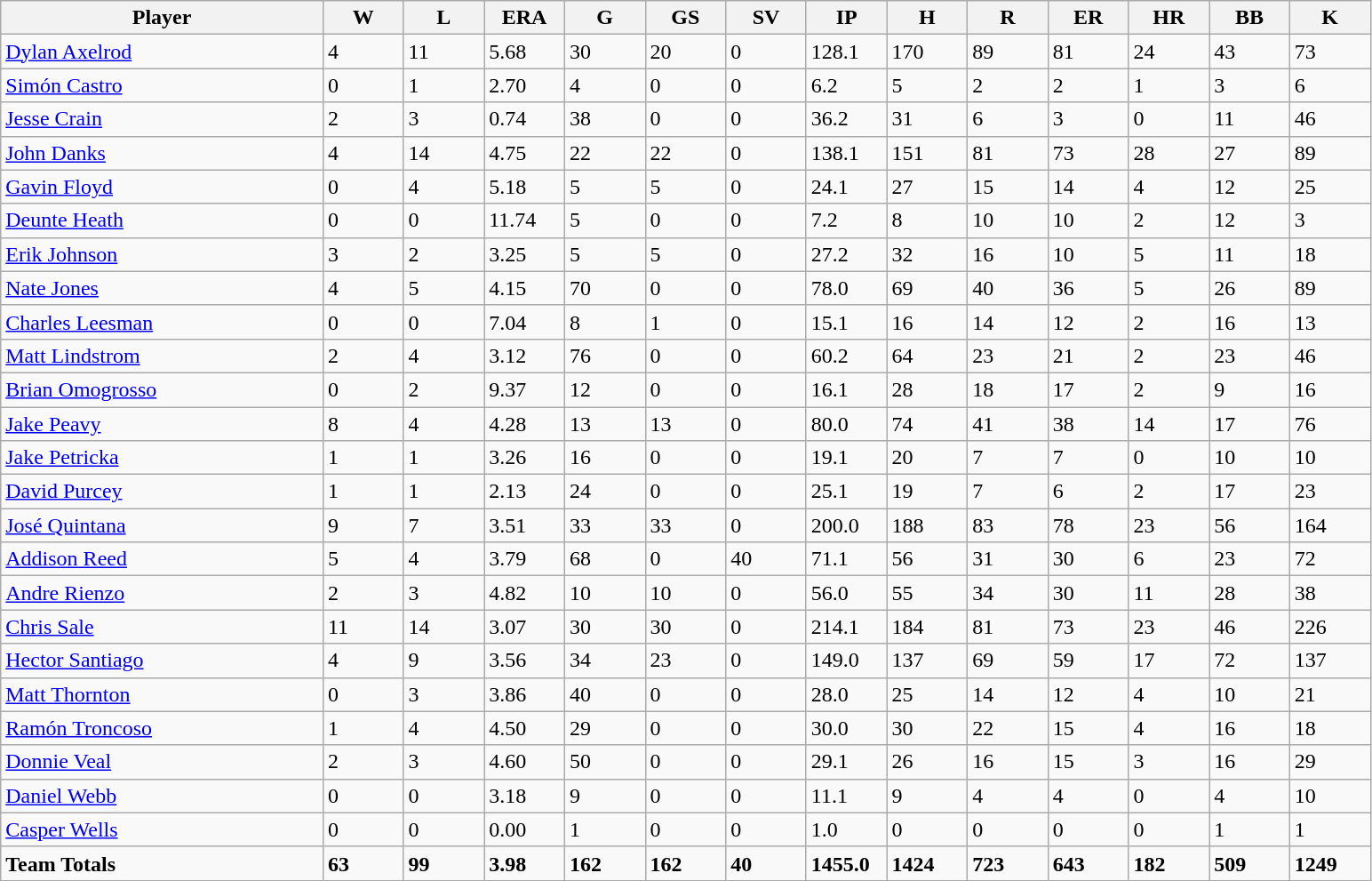<table class="wikitable sortable">
<tr>
<th bgcolor="#DDDDFF" width="20%">Player</th>
<th bgcolor="#DDDDFF" width="5%">W</th>
<th bgcolor="#DDDDFF" width="5%">L</th>
<th bgcolor="#DDDDFF" width="5%">ERA</th>
<th bgcolor="#DDDDFF" width="5%">G</th>
<th bgcolor="#DDDDFF" width="5%">GS</th>
<th bgcolor="#DDDDFF" width="5%">SV</th>
<th bgcolor="#DDDDFF" width="5%">IP</th>
<th bgcolor="#DDDDFF" width="5%">H</th>
<th bgcolor="#DDDDFF" width="5%">R</th>
<th bgcolor="#DDDDFF" width="5%">ER</th>
<th bgcolor="#DDDDFF" width="5%">HR</th>
<th bgcolor="#DDDDFF" width="5%">BB</th>
<th bgcolor="#DDDDFF" width="5%">K</th>
</tr>
<tr>
<td><a href='#'>Dylan Axelrod</a></td>
<td>4</td>
<td>11</td>
<td>5.68</td>
<td>30</td>
<td>20</td>
<td>0</td>
<td>128.1</td>
<td>170</td>
<td>89</td>
<td>81</td>
<td>24</td>
<td>43</td>
<td>73</td>
</tr>
<tr>
<td><a href='#'>Simón Castro</a></td>
<td>0</td>
<td>1</td>
<td>2.70</td>
<td>4</td>
<td>0</td>
<td>0</td>
<td>6.2</td>
<td>5</td>
<td>2</td>
<td>2</td>
<td>1</td>
<td>3</td>
<td>6</td>
</tr>
<tr>
<td><a href='#'>Jesse Crain</a></td>
<td>2</td>
<td>3</td>
<td>0.74</td>
<td>38</td>
<td>0</td>
<td>0</td>
<td>36.2</td>
<td>31</td>
<td>6</td>
<td>3</td>
<td>0</td>
<td>11</td>
<td>46</td>
</tr>
<tr>
<td><a href='#'>John Danks</a></td>
<td>4</td>
<td>14</td>
<td>4.75</td>
<td>22</td>
<td>22</td>
<td>0</td>
<td>138.1</td>
<td>151</td>
<td>81</td>
<td>73</td>
<td>28</td>
<td>27</td>
<td>89</td>
</tr>
<tr>
<td><a href='#'>Gavin Floyd</a></td>
<td>0</td>
<td>4</td>
<td>5.18</td>
<td>5</td>
<td>5</td>
<td>0</td>
<td>24.1</td>
<td>27</td>
<td>15</td>
<td>14</td>
<td>4</td>
<td>12</td>
<td>25</td>
</tr>
<tr>
<td><a href='#'>Deunte Heath</a></td>
<td>0</td>
<td>0</td>
<td>11.74</td>
<td>5</td>
<td>0</td>
<td>0</td>
<td>7.2</td>
<td>8</td>
<td>10</td>
<td>10</td>
<td>2</td>
<td>12</td>
<td>3</td>
</tr>
<tr>
<td><a href='#'>Erik Johnson</a></td>
<td>3</td>
<td>2</td>
<td>3.25</td>
<td>5</td>
<td>5</td>
<td>0</td>
<td>27.2</td>
<td>32</td>
<td>16</td>
<td>10</td>
<td>5</td>
<td>11</td>
<td>18</td>
</tr>
<tr>
<td><a href='#'>Nate Jones</a></td>
<td>4</td>
<td>5</td>
<td>4.15</td>
<td>70</td>
<td>0</td>
<td>0</td>
<td>78.0</td>
<td>69</td>
<td>40</td>
<td>36</td>
<td>5</td>
<td>26</td>
<td>89</td>
</tr>
<tr>
<td><a href='#'>Charles Leesman</a></td>
<td>0</td>
<td>0</td>
<td>7.04</td>
<td>8</td>
<td>1</td>
<td>0</td>
<td>15.1</td>
<td>16</td>
<td>14</td>
<td>12</td>
<td>2</td>
<td>16</td>
<td>13</td>
</tr>
<tr>
<td><a href='#'>Matt Lindstrom</a></td>
<td>2</td>
<td>4</td>
<td>3.12</td>
<td>76</td>
<td>0</td>
<td>0</td>
<td>60.2</td>
<td>64</td>
<td>23</td>
<td>21</td>
<td>2</td>
<td>23</td>
<td>46</td>
</tr>
<tr>
<td><a href='#'>Brian Omogrosso</a></td>
<td>0</td>
<td>2</td>
<td>9.37</td>
<td>12</td>
<td>0</td>
<td>0</td>
<td>16.1</td>
<td>28</td>
<td>18</td>
<td>17</td>
<td>2</td>
<td>9</td>
<td>16</td>
</tr>
<tr>
<td><a href='#'>Jake Peavy</a></td>
<td>8</td>
<td>4</td>
<td>4.28</td>
<td>13</td>
<td>13</td>
<td>0</td>
<td>80.0</td>
<td>74</td>
<td>41</td>
<td>38</td>
<td>14</td>
<td>17</td>
<td>76</td>
</tr>
<tr>
<td><a href='#'>Jake Petricka</a></td>
<td>1</td>
<td>1</td>
<td>3.26</td>
<td>16</td>
<td>0</td>
<td>0</td>
<td>19.1</td>
<td>20</td>
<td>7</td>
<td>7</td>
<td>0</td>
<td>10</td>
<td>10</td>
</tr>
<tr>
<td><a href='#'>David Purcey</a></td>
<td>1</td>
<td>1</td>
<td>2.13</td>
<td>24</td>
<td>0</td>
<td>0</td>
<td>25.1</td>
<td>19</td>
<td>7</td>
<td>6</td>
<td>2</td>
<td>17</td>
<td>23</td>
</tr>
<tr>
<td><a href='#'>José Quintana</a></td>
<td>9</td>
<td>7</td>
<td>3.51</td>
<td>33</td>
<td>33</td>
<td>0</td>
<td>200.0</td>
<td>188</td>
<td>83</td>
<td>78</td>
<td>23</td>
<td>56</td>
<td>164</td>
</tr>
<tr>
<td><a href='#'>Addison Reed</a></td>
<td>5</td>
<td>4</td>
<td>3.79</td>
<td>68</td>
<td>0</td>
<td>40</td>
<td>71.1</td>
<td>56</td>
<td>31</td>
<td>30</td>
<td>6</td>
<td>23</td>
<td>72</td>
</tr>
<tr>
<td><a href='#'>Andre Rienzo</a></td>
<td>2</td>
<td>3</td>
<td>4.82</td>
<td>10</td>
<td>10</td>
<td>0</td>
<td>56.0</td>
<td>55</td>
<td>34</td>
<td>30</td>
<td>11</td>
<td>28</td>
<td>38</td>
</tr>
<tr>
<td><a href='#'>Chris Sale</a></td>
<td>11</td>
<td>14</td>
<td>3.07</td>
<td>30</td>
<td>30</td>
<td>0</td>
<td>214.1</td>
<td>184</td>
<td>81</td>
<td>73</td>
<td>23</td>
<td>46</td>
<td>226</td>
</tr>
<tr>
<td><a href='#'>Hector Santiago</a></td>
<td>4</td>
<td>9</td>
<td>3.56</td>
<td>34</td>
<td>23</td>
<td>0</td>
<td>149.0</td>
<td>137</td>
<td>69</td>
<td>59</td>
<td>17</td>
<td>72</td>
<td>137</td>
</tr>
<tr>
<td><a href='#'>Matt Thornton</a></td>
<td>0</td>
<td>3</td>
<td>3.86</td>
<td>40</td>
<td>0</td>
<td>0</td>
<td>28.0</td>
<td>25</td>
<td>14</td>
<td>12</td>
<td>4</td>
<td>10</td>
<td>21</td>
</tr>
<tr>
<td><a href='#'>Ramón Troncoso</a></td>
<td>1</td>
<td>4</td>
<td>4.50</td>
<td>29</td>
<td>0</td>
<td>0</td>
<td>30.0</td>
<td>30</td>
<td>22</td>
<td>15</td>
<td>4</td>
<td>16</td>
<td>18</td>
</tr>
<tr>
<td><a href='#'>Donnie Veal</a></td>
<td>2</td>
<td>3</td>
<td>4.60</td>
<td>50</td>
<td>0</td>
<td>0</td>
<td>29.1</td>
<td>26</td>
<td>16</td>
<td>15</td>
<td>3</td>
<td>16</td>
<td>29</td>
</tr>
<tr>
<td><a href='#'>Daniel Webb</a></td>
<td>0</td>
<td>0</td>
<td>3.18</td>
<td>9</td>
<td>0</td>
<td>0</td>
<td>11.1</td>
<td>9</td>
<td>4</td>
<td>4</td>
<td>0</td>
<td>4</td>
<td>10</td>
</tr>
<tr>
<td><a href='#'>Casper Wells</a></td>
<td>0</td>
<td>0</td>
<td>0.00</td>
<td>1</td>
<td>0</td>
<td>0</td>
<td>1.0</td>
<td>0</td>
<td>0</td>
<td>0</td>
<td>0</td>
<td>1</td>
<td>1</td>
</tr>
<tr>
<td><strong>Team Totals</strong></td>
<td><strong>63</strong></td>
<td><strong>99</strong></td>
<td><strong>3.98</strong></td>
<td><strong>162</strong></td>
<td><strong>162</strong></td>
<td><strong>40</strong></td>
<td><strong>1455.0</strong></td>
<td><strong>1424</strong></td>
<td><strong>723</strong></td>
<td><strong>643</strong></td>
<td><strong>182</strong></td>
<td><strong>509</strong></td>
<td><strong>1249</strong></td>
</tr>
</table>
